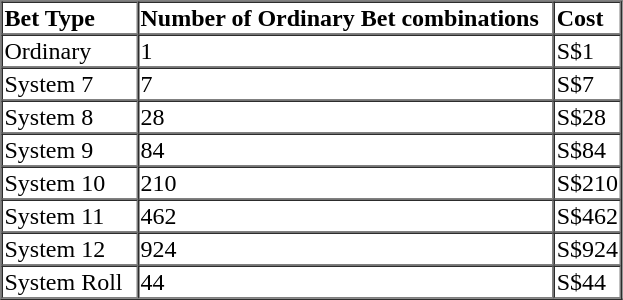<table border=1 cellspacing=0>
<tr>
<td><strong>Bet Type</strong>  </td>
<td><strong>Number of Ordinary Bet combinations</strong>  </td>
<td><strong>Cost</strong></td>
</tr>
<tr>
<td>Ordinary  </td>
<td>1  </td>
<td>S$1</td>
</tr>
<tr>
<td>System 7  </td>
<td>7  </td>
<td>S$7</td>
</tr>
<tr>
<td>System 8  </td>
<td>28  </td>
<td>S$28</td>
</tr>
<tr>
<td>System 9  </td>
<td>84  </td>
<td>S$84</td>
</tr>
<tr>
<td>System 10  </td>
<td>210  </td>
<td>S$210</td>
</tr>
<tr>
<td>System 11  </td>
<td>462  </td>
<td>S$462</td>
</tr>
<tr>
<td>System 12  </td>
<td>924  </td>
<td>S$924</td>
</tr>
<tr>
<td>System Roll  </td>
<td>44  </td>
<td>S$44</td>
</tr>
</table>
